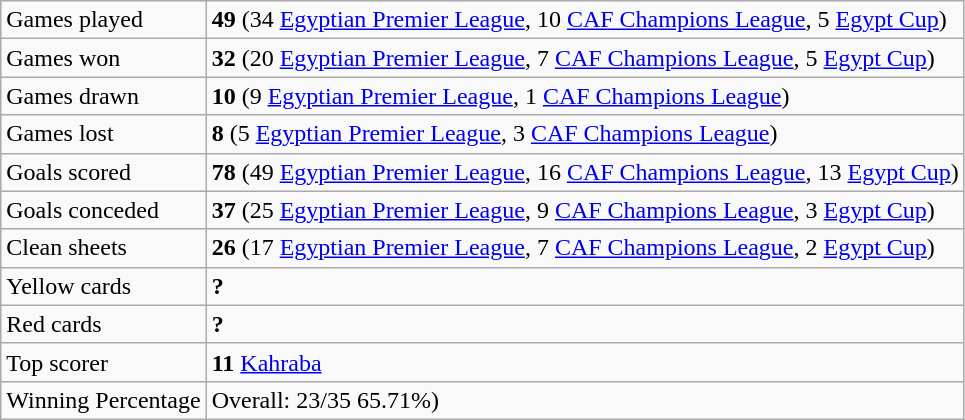<table class="wikitable">
<tr>
<td>Games played</td>
<td><strong>49</strong>  (34 <a href='#'>Egyptian Premier League</a>, 10 <a href='#'>CAF Champions League</a>, 5 <a href='#'>Egypt Cup</a>)</td>
</tr>
<tr>
<td>Games won</td>
<td><strong>32</strong> (20 <a href='#'>Egyptian Premier League</a>, 7 <a href='#'>CAF Champions League</a>, 5 <a href='#'>Egypt Cup</a>)</td>
</tr>
<tr>
<td>Games drawn</td>
<td><strong>10</strong> (9 <a href='#'>Egyptian Premier League</a>, 1 <a href='#'>CAF Champions League</a>)</td>
</tr>
<tr>
<td>Games lost</td>
<td><strong>8</strong> (5 <a href='#'>Egyptian Premier League</a>, 3 <a href='#'>CAF Champions League</a>)</td>
</tr>
<tr>
<td>Goals scored</td>
<td><strong>78</strong>  (49 <a href='#'>Egyptian Premier League</a>, 16 <a href='#'>CAF Champions League</a>, 13 <a href='#'>Egypt Cup</a>)</td>
</tr>
<tr>
<td>Goals conceded</td>
<td><strong>37</strong> (25 <a href='#'>Egyptian Premier League</a>, 9 <a href='#'>CAF Champions League</a>, 3 <a href='#'>Egypt Cup</a>)</td>
</tr>
<tr>
<td>Clean sheets</td>
<td><strong>26</strong> (17 <a href='#'>Egyptian Premier League</a>, 7 <a href='#'>CAF Champions League</a>, 2 <a href='#'>Egypt Cup</a>)</td>
</tr>
<tr>
<td>Yellow cards</td>
<td><strong>?</strong></td>
</tr>
<tr>
<td>Red cards</td>
<td><strong>?</strong></td>
</tr>
<tr>
<td>Top scorer</td>
<td><strong>11</strong>  <a href='#'>Kahraba</a></td>
</tr>
<tr>
<td>Winning Percentage</td>
<td>Overall: 23/35 65.71%)</td>
</tr>
</table>
